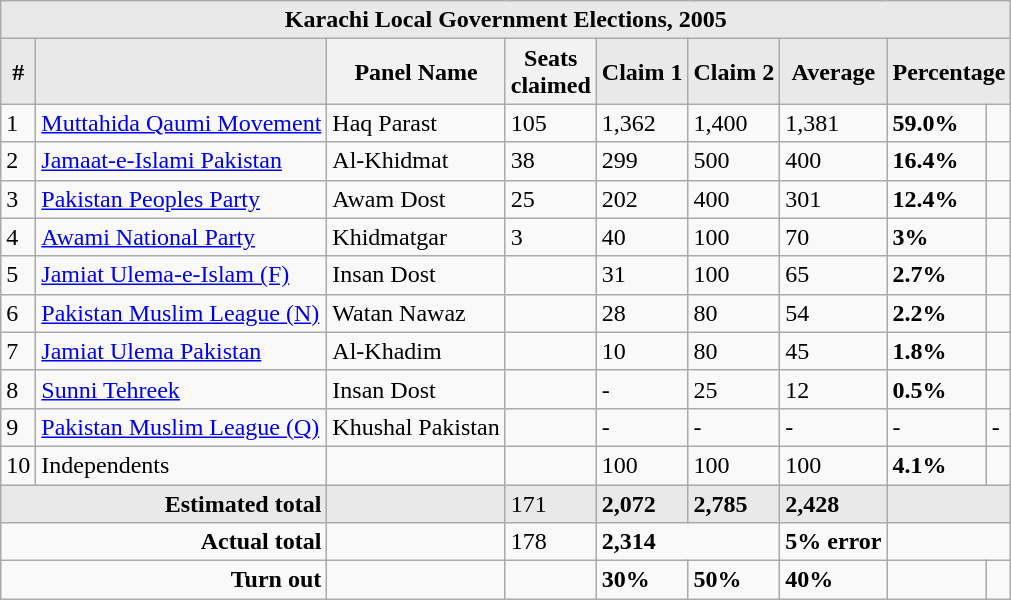<table class="wikitable">
<tr>
<th colspan="9" style="background-color:#E9E9E9" !>Karachi Local Government Elections, 2005</th>
</tr>
<tr>
<th style="background-color:#E9E9E9">#</th>
<th style="background-color:#E9E9E9"></th>
<th>Panel Name</th>
<th>Seats<br>claimed</th>
<th style="background-color:#E9E9E9">Claim 1</th>
<th style="background-color:#E9E9E9">Claim 2</th>
<th style="background-color:#E9E9E9">Average</th>
<th colspan="2" style="background-color:#E9E9E9">Percentage</th>
</tr>
<tr>
<td>1</td>
<td> <a href='#'>Muttahida Qaumi Movement</a></td>
<td>Haq Parast</td>
<td>105</td>
<td>1,362</td>
<td>1,400</td>
<td>1,381</td>
<td><strong>59.0%</strong></td>
<td></td>
</tr>
<tr>
<td>2</td>
<td> <a href='#'>Jamaat-e-Islami Pakistan</a></td>
<td>Al-Khidmat</td>
<td>38</td>
<td>299</td>
<td>500</td>
<td>400</td>
<td><strong>16.4%</strong></td>
<td></td>
</tr>
<tr>
<td>3</td>
<td align="left"> <a href='#'>Pakistan Peoples Party</a></td>
<td>Awam Dost</td>
<td>25</td>
<td>202</td>
<td>400</td>
<td>301</td>
<td><strong>12.4%</strong></td>
<td></td>
</tr>
<tr>
<td>4</td>
<td> <a href='#'>Awami National Party</a></td>
<td>Khidmatgar</td>
<td>3</td>
<td>40</td>
<td>100</td>
<td>70</td>
<td><strong>3%</strong></td>
<td></td>
</tr>
<tr>
<td>5</td>
<td> <a href='#'>Jamiat Ulema-e-Islam (F)</a></td>
<td>Insan Dost</td>
<td></td>
<td>31</td>
<td>100</td>
<td>65</td>
<td><strong>2.7%</strong></td>
<td></td>
</tr>
<tr>
<td>6</td>
<td> <a href='#'>Pakistan Muslim League (N)</a></td>
<td>Watan Nawaz</td>
<td></td>
<td>28</td>
<td>80</td>
<td>54</td>
<td><strong>2.2%</strong></td>
<td></td>
</tr>
<tr>
<td>7</td>
<td><a href='#'>Jamiat Ulema Pakistan</a></td>
<td>Al-Khadim</td>
<td></td>
<td>10</td>
<td>80</td>
<td>45</td>
<td><strong>1.8%</strong></td>
<td></td>
</tr>
<tr>
<td>8</td>
<td><a href='#'>Sunni Tehreek</a></td>
<td>Insan Dost</td>
<td></td>
<td>-</td>
<td>25</td>
<td>12</td>
<td><strong>0.5%</strong></td>
<td></td>
</tr>
<tr>
<td>9</td>
<td> <a href='#'>Pakistan Muslim League (Q)</a></td>
<td>Khushal Pakistan</td>
<td></td>
<td>-</td>
<td>-</td>
<td>-</td>
<td>-</td>
<td>-</td>
</tr>
<tr>
<td>10</td>
<td>Independents</td>
<td></td>
<td></td>
<td>100</td>
<td>100</td>
<td>100</td>
<td><strong>4.1%</strong></td>
<td></td>
</tr>
<tr style="border: 1px solid black; background: #E9E9E9;">
<td colspan="2" align="right"><strong>Estimated total</strong></td>
<td></td>
<td>171</td>
<td><strong>2,072</strong></td>
<td><strong>2,785</strong></td>
<td><strong>2,428</strong></td>
<td colspan="2"></td>
</tr>
<tr>
<td colspan="2" align="right"><strong>Actual total</strong></td>
<td></td>
<td>178</td>
<td colspan="2"><strong>2,314</strong></td>
<td><strong>5% error</strong></td>
<td colspan="2"></td>
</tr>
<tr>
<td colspan="2" align="right"><strong>Turn out</strong></td>
<td></td>
<td></td>
<td><strong>30%</strong></td>
<td><strong>50%</strong></td>
<td><strong>40%</strong></td>
<td></td>
<td></td>
</tr>
</table>
